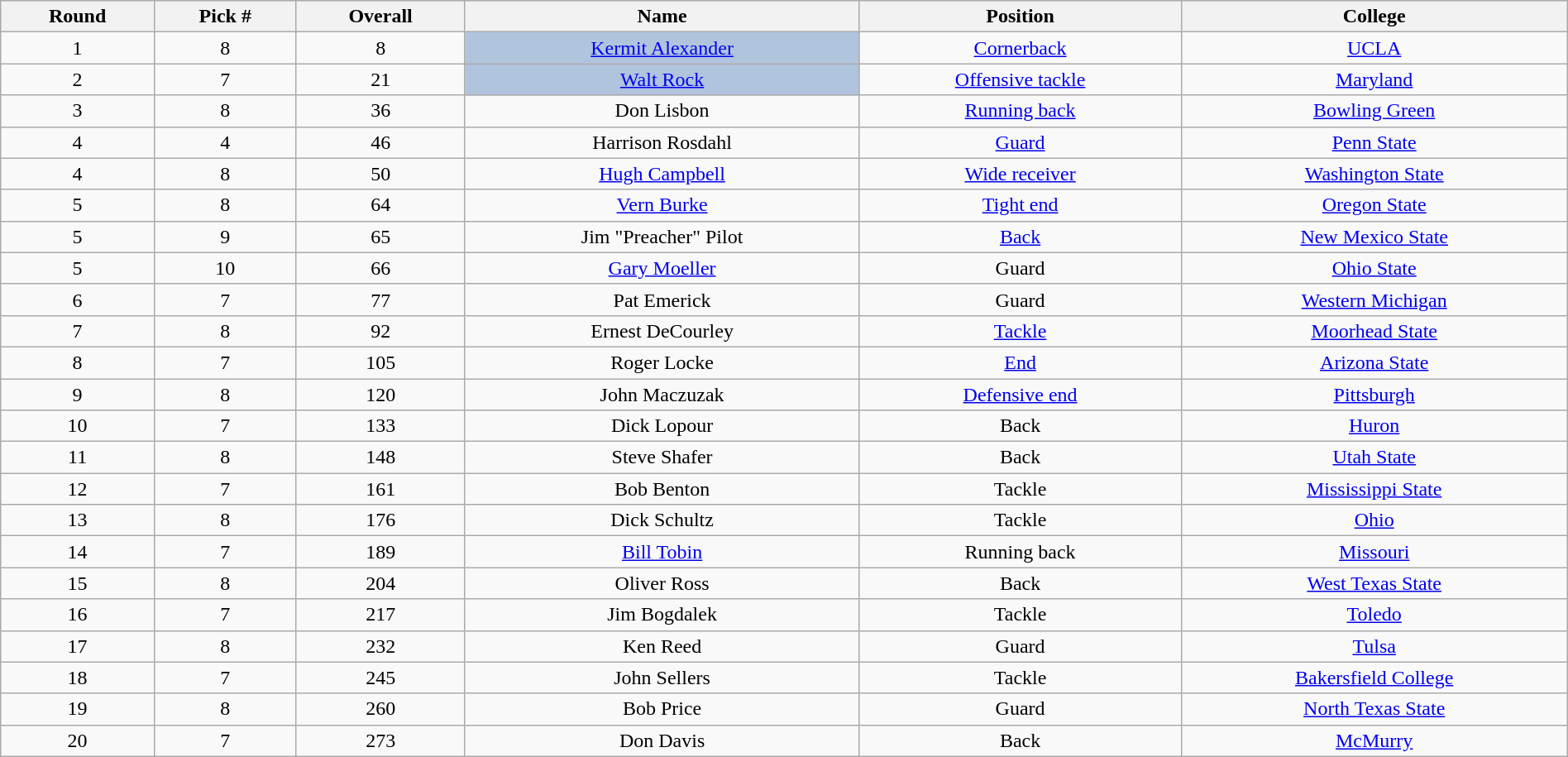<table class="wikitable sortable sortable" style="width: 100%; text-align:center">
<tr>
<th>Round</th>
<th>Pick #</th>
<th>Overall</th>
<th>Name</th>
<th>Position</th>
<th>College</th>
</tr>
<tr>
<td>1</td>
<td>8</td>
<td>8</td>
<td bgcolor=lightsteelblue><a href='#'>Kermit Alexander</a></td>
<td><a href='#'>Cornerback</a></td>
<td><a href='#'>UCLA</a></td>
</tr>
<tr>
<td>2</td>
<td>7</td>
<td>21</td>
<td bgcolor=lightsteelblue><a href='#'>Walt Rock</a></td>
<td><a href='#'>Offensive tackle</a></td>
<td><a href='#'>Maryland</a></td>
</tr>
<tr>
<td>3</td>
<td>8</td>
<td>36</td>
<td>Don Lisbon</td>
<td><a href='#'>Running back</a></td>
<td><a href='#'>Bowling Green</a></td>
</tr>
<tr>
<td>4</td>
<td>4</td>
<td>46</td>
<td>Harrison Rosdahl</td>
<td><a href='#'>Guard</a></td>
<td><a href='#'>Penn State</a></td>
</tr>
<tr>
<td>4</td>
<td>8</td>
<td>50</td>
<td><a href='#'>Hugh Campbell</a></td>
<td><a href='#'>Wide receiver</a></td>
<td><a href='#'>Washington State</a></td>
</tr>
<tr>
<td>5</td>
<td>8</td>
<td>64</td>
<td><a href='#'>Vern Burke</a></td>
<td><a href='#'>Tight end</a></td>
<td><a href='#'>Oregon State</a></td>
</tr>
<tr>
<td>5</td>
<td>9</td>
<td>65</td>
<td>Jim "Preacher" Pilot</td>
<td><a href='#'>Back</a></td>
<td><a href='#'>New Mexico State</a></td>
</tr>
<tr>
<td>5</td>
<td>10</td>
<td>66</td>
<td><a href='#'>Gary Moeller</a></td>
<td>Guard</td>
<td><a href='#'>Ohio State</a></td>
</tr>
<tr>
<td>6</td>
<td>7</td>
<td>77</td>
<td>Pat Emerick</td>
<td>Guard</td>
<td><a href='#'>Western Michigan</a></td>
</tr>
<tr>
<td>7</td>
<td>8</td>
<td>92</td>
<td>Ernest DeCourley</td>
<td><a href='#'>Tackle</a></td>
<td><a href='#'>Moorhead State</a></td>
</tr>
<tr>
<td>8</td>
<td>7</td>
<td>105</td>
<td>Roger Locke</td>
<td><a href='#'>End</a></td>
<td><a href='#'>Arizona State</a></td>
</tr>
<tr>
<td>9</td>
<td>8</td>
<td>120</td>
<td>John Maczuzak</td>
<td><a href='#'>Defensive end</a></td>
<td><a href='#'>Pittsburgh</a></td>
</tr>
<tr>
<td>10</td>
<td>7</td>
<td>133</td>
<td>Dick Lopour</td>
<td>Back</td>
<td><a href='#'>Huron</a></td>
</tr>
<tr>
<td>11</td>
<td>8</td>
<td>148</td>
<td>Steve Shafer</td>
<td>Back</td>
<td><a href='#'>Utah State</a></td>
</tr>
<tr>
<td>12</td>
<td>7</td>
<td>161</td>
<td>Bob Benton</td>
<td>Tackle</td>
<td><a href='#'>Mississippi State</a></td>
</tr>
<tr>
<td>13</td>
<td>8</td>
<td>176</td>
<td>Dick Schultz</td>
<td>Tackle</td>
<td><a href='#'>Ohio</a></td>
</tr>
<tr>
<td>14</td>
<td>7</td>
<td>189</td>
<td><a href='#'>Bill Tobin</a></td>
<td>Running back</td>
<td><a href='#'>Missouri</a></td>
</tr>
<tr>
<td>15</td>
<td>8</td>
<td>204</td>
<td>Oliver Ross</td>
<td>Back</td>
<td><a href='#'>West Texas State</a></td>
</tr>
<tr>
<td>16</td>
<td>7</td>
<td>217</td>
<td>Jim Bogdalek</td>
<td>Tackle</td>
<td><a href='#'>Toledo</a></td>
</tr>
<tr>
<td>17</td>
<td>8</td>
<td>232</td>
<td>Ken Reed</td>
<td>Guard</td>
<td><a href='#'>Tulsa</a></td>
</tr>
<tr>
<td>18</td>
<td>7</td>
<td>245</td>
<td>John Sellers</td>
<td>Tackle</td>
<td><a href='#'>Bakersfield College</a></td>
</tr>
<tr>
<td>19</td>
<td>8</td>
<td>260</td>
<td>Bob Price</td>
<td>Guard</td>
<td><a href='#'>North Texas State</a></td>
</tr>
<tr>
<td>20</td>
<td>7</td>
<td>273</td>
<td>Don Davis</td>
<td>Back</td>
<td><a href='#'>McMurry</a></td>
</tr>
</table>
